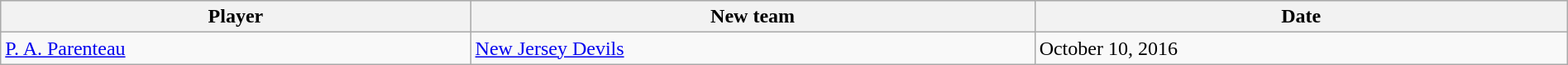<table class="wikitable" style="width:100%;">
<tr style="background:#ddd;">
<th style="width:30%;">Player</th>
<th style="width:36%;">New team</th>
<th style="width:34%;">Date</th>
</tr>
<tr>
<td><a href='#'>P. A. Parenteau</a></td>
<td><a href='#'>New Jersey Devils</a></td>
<td>October 10, 2016</td>
</tr>
</table>
